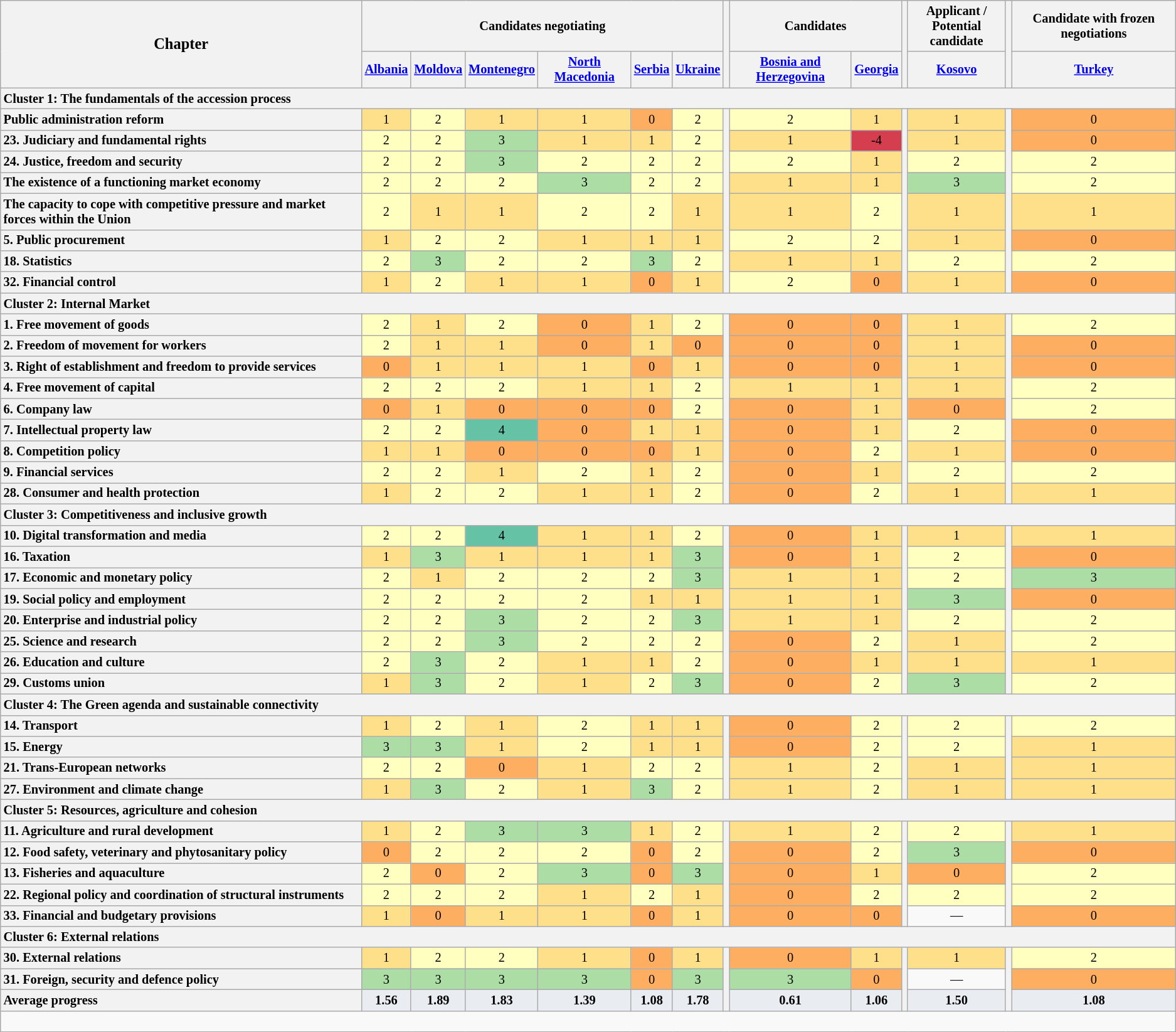<table class="wikitable" style="text-align:center; font-size:85%">
<tr>
<th rowspan=2><big>Chapter</big></th>
<th colspan=6>Candidates negotiating</th>
<th rowspan=2></th>
<th colspan=2>Candidates</th>
<th rowspan=2></th>
<th>Applicant /<br>Potential candidate</th>
<th rowspan=2></th>
<th>Candidate with frozen negotiations</th>
</tr>
<tr>
<th><a href='#'>Albania</a></th>
<th><a href='#'>Moldova</a></th>
<th><a href='#'>Montenegro</a></th>
<th><a href='#'>North Macedonia</a></th>
<th><a href='#'>Serbia</a></th>
<th><a href='#'>Ukraine</a></th>
<th><a href='#'>Bosnia and Herzegovina</a></th>
<th><a href='#'>Georgia</a></th>
<th><a href='#'>Kosovo</a></th>
<th><a href='#'>Turkey</a></th>
</tr>
<tr>
<th colspan=14 style="text-align:left">Cluster 1: The fundamentals of the accession process</th>
</tr>
<tr>
<th style="text-align:left">Public administration reform</th>
<td style="background:#fee08b">1</td>
<td style="background:#ffffbf">2</td>
<td style="background:#fee08b">1</td>
<td style="background:#fee08b">1</td>
<td style="background:#fdae61">0</td>
<td style="background:#ffffbf">2</td>
<th rowspan="8"></th>
<td style="background:#ffffbf">2</td>
<td style="background:#fee08b">1</td>
<th rowspan="8"></th>
<td style="background:#fee08b">1</td>
<th rowspan="8"></th>
<td style="background:#fdae61">0</td>
</tr>
<tr>
<th style="text-align:left">23. Judiciary and fundamental rights</th>
<td style="background:#ffffbf">2</td>
<td style="background:#ffffbf">2</td>
<td style="background:#abdda4">3</td>
<td style="background:#fee08b">1</td>
<td style="background:#fee08b">1</td>
<td style="background:#ffffbf">2</td>
<td style="background:#fee08b">1</td>
<td style="background:#d53e4f">-4</td>
<td style="background:#fee08b">1</td>
<td style="background:#fdae61">0</td>
</tr>
<tr>
<th style="text-align:left">24. Justice, freedom and security</th>
<td style="background:#ffffbf">2</td>
<td style="background:#ffffbf">2</td>
<td style="background:#abdda4">3</td>
<td style="background:#ffffbf">2</td>
<td style="background:#ffffbf">2</td>
<td style="background:#ffffbf">2</td>
<td style="background:#ffffbf">2</td>
<td style="background:#fee08b">1</td>
<td style="background:#ffffbf">2</td>
<td style="background:#ffffbf">2</td>
</tr>
<tr>
<th style="text-align:left">The existence of a functioning market economy</th>
<td style="background:#ffffbf">2</td>
<td style="background:#ffffbf">2</td>
<td style="background:#ffffbf">2</td>
<td style="background:#abdda4">3</td>
<td style="background:#ffffbf">2</td>
<td style="background:#ffffbf">2</td>
<td style="background:#fee08b">1</td>
<td style="background:#fee08b">1</td>
<td style="background:#abdda4">3</td>
<td style="background:#ffffbf">2</td>
</tr>
<tr>
<th style="text-align:left">The capacity to cope with competitive pressure and market forces within the Union</th>
<td style="background:#ffffbf">2</td>
<td style="background:#fee08b">1</td>
<td style="background:#fee08b">1</td>
<td style="background:#ffffbf">2</td>
<td style="background:#ffffbf">2</td>
<td style="background:#fee08b">1</td>
<td style="background:#fee08b">1</td>
<td style="background:#ffffbf">2</td>
<td style="background:#fee08b">1</td>
<td style="background:#fee08b">1</td>
</tr>
<tr>
<th style="text-align:left">5. Public procurement</th>
<td style="background:#fee08b">1</td>
<td style="background:#ffffbf">2</td>
<td style="background:#ffffbf">2</td>
<td style="background:#fee08b">1</td>
<td style="background:#fee08b">1</td>
<td style="background:#fee08b">1</td>
<td style="background:#ffffbf">2</td>
<td style="background:#ffffbf">2</td>
<td style="background:#fee08b">1</td>
<td style="background:#fdae61">0</td>
</tr>
<tr>
<th style="text-align:left">18. Statistics</th>
<td style="background:#ffffbf">2</td>
<td style="background:#abdda4">3</td>
<td style="background:#ffffbf">2</td>
<td style="background:#ffffbf">2</td>
<td style="background:#abdda4">3</td>
<td style="background:#ffffbf">2</td>
<td style="background:#fee08b">1</td>
<td style="background:#fee08b">1</td>
<td style="background:#ffffbf">2</td>
<td style="background:#ffffbf">2</td>
</tr>
<tr>
<th style="text-align:left">32. Financial control</th>
<td style="background:#fee08b">1</td>
<td style="background:#ffffbf">2</td>
<td style="background:#fee08b">1</td>
<td style="background:#fee08b">1</td>
<td style="background:#fdae61">0</td>
<td style="background:#fee08b">1</td>
<td style="background:#ffffbf">2</td>
<td style="background:#fdae61">0</td>
<td style="background:#fee08b">1</td>
<td style="background:#fdae61">0</td>
</tr>
<tr>
<th colspan=14 style="text-align:left">Cluster 2: Internal Market</th>
</tr>
<tr>
<th style="text-align:left">1. Free movement of goods</th>
<td style="background:#ffffbf">2</td>
<td style="background:#fee08b">1</td>
<td style="background:#ffffbf">2</td>
<td style="background:#fdae61">0</td>
<td style="background:#fee08b">1</td>
<td style="background:#ffffbf">2</td>
<th rowspan=9></th>
<td style="background:#fdae61">0</td>
<td style="background:#fdae61">0</td>
<th rowspan=9></th>
<td style="background:#fee08b">1</td>
<th rowspan=9></th>
<td style="background:#ffffbf">2</td>
</tr>
<tr>
<th style="text-align:left">2. Freedom of movement for workers</th>
<td style="background:#ffffbf">2</td>
<td style="background:#fee08b">1</td>
<td style="background:#fee08b">1</td>
<td style="background:#fdae61">0</td>
<td style="background:#fee08b">1</td>
<td style="background:#fdae61">0</td>
<td style="background:#fdae61">0</td>
<td style="background:#fdae61">0</td>
<td style="background:#fee08b">1</td>
<td style="background:#fdae61">0</td>
</tr>
<tr>
<th style="text-align:left">3. Right of establishment and freedom to provide services</th>
<td style="background:#fdae61">0</td>
<td style="background:#fee08b">1</td>
<td style="background:#fee08b">1</td>
<td style="background:#fee08b">1</td>
<td style="background:#fdae61">0</td>
<td style="background:#fee08b">1</td>
<td style="background:#fdae61">0</td>
<td style="background:#fdae61">0</td>
<td style="background:#fee08b">1</td>
<td style="background:#fdae61">0</td>
</tr>
<tr>
<th style="text-align:left">4. Free movement of capital</th>
<td style="background:#ffffbf">2</td>
<td style="background:#ffffbf">2</td>
<td style="background:#ffffbf">2</td>
<td style="background:#fee08b">1</td>
<td style="background:#fee08b">1</td>
<td style="background:#ffffbf">2</td>
<td style="background:#fee08b">1</td>
<td style="background:#fee08b">1</td>
<td style="background:#fee08b">1</td>
<td style="background:#ffffbf">2</td>
</tr>
<tr>
<th style="text-align:left">6. Company law</th>
<td style="background:#fdae61">0</td>
<td style="background:#fee08b">1</td>
<td style="background:#fdae61">0</td>
<td style="background:#fdae61">0</td>
<td style="background:#fdae61">0</td>
<td style="background:#ffffbf">2</td>
<td style="background:#fdae61">0</td>
<td style="background:#fee08b">1</td>
<td style="background:#fdae61">0</td>
<td style="background:#ffffbf">2</td>
</tr>
<tr>
<th style="text-align:left">7. Intellectual property law</th>
<td style="background:#ffffbf">2</td>
<td style="background:#ffffbf">2</td>
<td style="background:#66c2a5">4</td>
<td style="background:#fdae61">0</td>
<td style="background:#fee08b">1</td>
<td style="background:#fee08b">1</td>
<td style="background:#fdae61">0</td>
<td style="background:#fee08b">1</td>
<td style="background:#ffffbf">2</td>
<td style="background:#fdae61">0</td>
</tr>
<tr>
<th style="text-align:left">8. Competition policy</th>
<td style="background:#fee08b">1</td>
<td style="background:#fee08b">1</td>
<td style="background:#fdae61">0</td>
<td style="background:#fdae61">0</td>
<td style="background:#fdae61">0</td>
<td style="background:#fee08b">1</td>
<td style="background:#fdae61">0</td>
<td style="background:#ffffbf">2</td>
<td style="background:#fee08b">1</td>
<td style="background:#fdae61">0</td>
</tr>
<tr>
<th style="text-align:left">9. Financial services</th>
<td style="background:#ffffbf">2</td>
<td style="background:#ffffbf">2</td>
<td style="background:#fee08b">1</td>
<td style="background:#ffffbf">2</td>
<td style="background:#fee08b">1</td>
<td style="background:#ffffbf">2</td>
<td style="background:#fdae61">0</td>
<td style="background:#fee08b">1</td>
<td style="background:#ffffbf">2</td>
<td style="background:#ffffbf">2</td>
</tr>
<tr>
<th style="text-align:left">28. Consumer and health protection</th>
<td style="background:#fee08b">1</td>
<td style="background:#ffffbf">2</td>
<td style="background:#ffffbf">2</td>
<td style="background:#fee08b">1</td>
<td style="background:#fee08b">1</td>
<td style="background:#ffffbf">2</td>
<td style="background:#fdae61">0</td>
<td style="background:#ffffbf">2</td>
<td style="background:#fee08b">1</td>
<td style="background:#fee08b">1</td>
</tr>
<tr>
<th colspan=14 style="text-align:left">Cluster 3: Competitiveness and inclusive growth</th>
</tr>
<tr>
<th style="text-align:left">10. Digital transformation and media</th>
<td style="background:#ffffbf">2</td>
<td style="background:#ffffbf">2</td>
<td style="background:#66c2a5">4</td>
<td style="background:#fee08b">1</td>
<td style="background:#fee08b">1</td>
<td style="background:#ffffbf">2</td>
<th rowspan=8></th>
<td style="background:#fdae61">0</td>
<td style="background:#fee08b">1</td>
<th rowspan=8></th>
<td style="background:#fee08b">1</td>
<th rowspan=8></th>
<td style="background:#fee08b">1</td>
</tr>
<tr>
<th style="text-align:left">16. Taxation</th>
<td style="background:#fee08b">1</td>
<td style="background:#abdda4">3</td>
<td style="background:#fee08b">1</td>
<td style="background:#fee08b">1</td>
<td style="background:#fee08b">1</td>
<td style="background:#abdda4">3</td>
<td style="background:#fdae61">0</td>
<td style="background:#fee08b">1</td>
<td style="background:#ffffbf">2</td>
<td style="background:#fdae61">0</td>
</tr>
<tr>
<th style="text-align:left">17. Economic and monetary policy</th>
<td style="background:#ffffbf">2</td>
<td style="background:#fee08b">1</td>
<td style="background:#ffffbf">2</td>
<td style="background:#ffffbf">2</td>
<td style="background:#ffffbf">2</td>
<td style="background:#abdda4">3</td>
<td style="background:#fee08b">1</td>
<td style="background:#fee08b">1</td>
<td style="background:#ffffbf">2</td>
<td style="background:#abdda4">3</td>
</tr>
<tr>
<th style="text-align:left">19. Social policy and employment</th>
<td style="background:#ffffbf">2</td>
<td style="background:#ffffbf">2</td>
<td style="background:#ffffbf">2</td>
<td style="background:#ffffbf">2</td>
<td style="background:#fee08b">1</td>
<td style="background:#fee08b">1</td>
<td style="background:#fee08b">1</td>
<td style="background:#fee08b">1</td>
<td style="background:#abdda4">3</td>
<td style="background:#fdae61">0</td>
</tr>
<tr>
<th style="text-align:left">20. Enterprise and industrial policy</th>
<td style="background:#ffffbf">2</td>
<td style="background:#ffffbf">2</td>
<td style="background:#abdda4">3</td>
<td style="background:#ffffbf">2</td>
<td style="background:#ffffbf">2</td>
<td style="background:#abdda4">3</td>
<td style="background:#fee08b">1</td>
<td style="background:#fee08b">1</td>
<td style="background:#ffffbf">2</td>
<td style="background:#ffffbf">2</td>
</tr>
<tr>
<th style="text-align:left">25. Science and research</th>
<td style="background:#ffffbf">2</td>
<td style="background:#ffffbf">2</td>
<td style="background:#abdda4">3</td>
<td style="background:#ffffbf">2</td>
<td style="background:#ffffbf">2</td>
<td style="background:#ffffbf">2</td>
<td style="background:#fdae61">0</td>
<td style="background:#ffffbf">2</td>
<td style="background:#fee08b">1</td>
<td style="background:#ffffbf">2</td>
</tr>
<tr>
<th style="text-align:left">26. Education and culture</th>
<td style="background:#ffffbf">2</td>
<td style="background:#abdda4">3</td>
<td style="background:#ffffbf">2</td>
<td style="background:#fee08b">1</td>
<td style="background:#fee08b">1</td>
<td style="background:#ffffbf">2</td>
<td style="background:#fdae61">0</td>
<td style="background:#fee08b">1</td>
<td style="background:#fee08b">1</td>
<td style="background:#fee08b">1</td>
</tr>
<tr>
<th style="text-align:left">29. Customs union</th>
<td style="background:#fee08b">1</td>
<td style="background:#abdda4">3</td>
<td style="background:#ffffbf">2</td>
<td style="background:#fee08b">1</td>
<td style="background:#ffffbf">2</td>
<td style="background:#abdda4">3</td>
<td style="background:#fdae61">0</td>
<td style="background:#ffffbf">2</td>
<td style="background:#abdda4">3</td>
<td style="background:#ffffbf">2</td>
</tr>
<tr>
<th colspan=14 style="text-align:left">Cluster 4: The Green agenda and sustainable connectivity</th>
</tr>
<tr>
<th style="text-align:left">14. Transport</th>
<td style="background:#fee08b">1</td>
<td style="background:#ffffbf">2</td>
<td style="background:#fee08b">1</td>
<td style="background:#ffffbf">2</td>
<td style="background:#fee08b">1</td>
<td style="background:#fee08b">1</td>
<th rowspan=4></th>
<td style="background:#fdae61">0</td>
<td style="background:#ffffbf">2</td>
<th rowspan=4></th>
<td style="background:#ffffbf">2</td>
<th rowspan=4></th>
<td style="background:#ffffbf">2</td>
</tr>
<tr>
<th style="text-align:left">15. Energy</th>
<td style="background:#abdda4">3</td>
<td style="background:#abdda4">3</td>
<td style="background:#fee08b">1</td>
<td style="background:#ffffbf">2</td>
<td style="background:#fee08b">1</td>
<td style="background:#fee08b">1</td>
<td style="background:#fdae61">0</td>
<td style="background:#ffffbf">2</td>
<td style="background:#ffffbf">2</td>
<td style="background:#fee08b">1</td>
</tr>
<tr>
<th style="text-align:left">21. Trans-European networks</th>
<td style="background:#ffffbf">2</td>
<td style="background:#ffffbf">2</td>
<td style="background:#fdae61">0</td>
<td style="background:#fee08b">1</td>
<td style="background:#ffffbf">2</td>
<td style="background:#ffffbf">2</td>
<td style="background:#fee08b">1</td>
<td style="background:#ffffbf">2</td>
<td style="background:#fee08b">1</td>
<td style="background:#fee08b">1</td>
</tr>
<tr>
<th style="text-align:left">27. Environment and climate change</th>
<td style="background:#fee08b">1</td>
<td style="background:#abdda4">3</td>
<td style="background:#ffffbf">2</td>
<td style="background:#fee08b">1</td>
<td style="background:#abdda4">3</td>
<td style="background:#ffffbf">2</td>
<td style="background:#fee08b">1</td>
<td style="background:#ffffbf">2</td>
<td style="background:#fee08b">1</td>
<td style="background:#fee08b">1</td>
</tr>
<tr>
<th colspan=14 style="text-align:left">Cluster 5: Resources, agriculture and cohesion</th>
</tr>
<tr>
<th style="text-align:left">11. Agriculture and rural development</th>
<td style="background:#fee08b">1</td>
<td style="background:#ffffbf">2</td>
<td style="background:#abdda4">3</td>
<td style="background:#abdda4">3</td>
<td style="background:#fee08b">1</td>
<td style="background:#ffffbf">2</td>
<th rowspan=5></th>
<td style="background:#fee08b">1</td>
<td style="background:#ffffbf">2</td>
<th rowspan=5></th>
<td style="background:#ffffbf">2</td>
<th rowspan=5></th>
<td style="background:#fee08b">1</td>
</tr>
<tr>
<th style="text-align:left">12. Food safety, veterinary and phytosanitary policy</th>
<td style="background:#fdae61">0</td>
<td style="background:#ffffbf">2</td>
<td style="background:#ffffbf">2</td>
<td style="background:#ffffbf">2</td>
<td style="background:#fdae61">0</td>
<td style="background:#ffffbf">2</td>
<td style="background:#fdae61">0</td>
<td style="background:#ffffbf">2</td>
<td style="background:#abdda4">3</td>
<td style="background:#fdae61">0</td>
</tr>
<tr>
<th style="text-align:left">13. Fisheries and aquaculture</th>
<td style="background:#ffffbf">2</td>
<td style="background:#fdae61">0</td>
<td style="background:#ffffbf">2</td>
<td style="background:#abdda4">3</td>
<td style="background:#fdae61">0</td>
<td style="background:#abdda4">3</td>
<td style="background:#fdae61">0</td>
<td style="background:#fee08b">1</td>
<td style="background:#fdae61">0</td>
<td style="background:#ffffbf">2</td>
</tr>
<tr>
<th style="text-align:left">22. Regional policy and coordination of structural instruments</th>
<td style="background:#ffffbf">2</td>
<td style="background:#ffffbf">2</td>
<td style="background:#ffffbf">2</td>
<td style="background:#fee08b">1</td>
<td style="background:#ffffbf">2</td>
<td style="background:#fee08b">1</td>
<td style="background:#fdae61">0</td>
<td style="background:#ffffbf">2</td>
<td style="background:#ffffbf">2</td>
<td style="background:#ffffbf">2</td>
</tr>
<tr>
<th style="text-align:left">33. Financial and budgetary provisions</th>
<td style="background:#fee08b">1</td>
<td style="background:#fdae61">0</td>
<td style="background:#fee08b">1</td>
<td style="background:#fee08b">1</td>
<td style="background:#fdae61">0</td>
<td style="background:#fee08b">1</td>
<td style="background:#fdae61">0</td>
<td style="background:#fdae61">0</td>
<td>—</td>
<td style="background:#fdae61">0</td>
</tr>
<tr>
<th colspan=14 style="text-align:left">Cluster 6: External relations</th>
</tr>
<tr>
<th style="text-align:left">30. External relations</th>
<td style="background:#fee08b">1</td>
<td style="background:#ffffbf">2</td>
<td style="background:#ffffbf">2</td>
<td style="background:#fee08b">1</td>
<td style="background:#fdae61">0</td>
<td style="background:#fee08b">1</td>
<th rowspan=3></th>
<td style="background:#fdae61">0</td>
<td style="background:#fee08b">1</td>
<th rowspan=3></th>
<td style="background:#fee08b">1</td>
<th rowspan=3></th>
<td style="background:#ffffbf">2</td>
</tr>
<tr>
<th style="text-align:left">31. Foreign, security and defence policy</th>
<td style="background:#abdda4">3</td>
<td style="background:#abdda4">3</td>
<td style="background:#abdda4">3</td>
<td style="background:#abdda4">3</td>
<td style="background:#fdae61">0</td>
<td style="background:#abdda4">3</td>
<td style="background:#abdda4">3</td>
<td style="background:#fdae61">0</td>
<td>—</td>
<td style="background:#fdae61">0</td>
</tr>
<tr>
<th style="text-align:left">Average progress</th>
<th style="background:#e9ecf0">1.56</th>
<th style="background:#e9ecf0">1.89</th>
<th style="background:#e9ecf0">1.83</th>
<th style="background:#e9ecf0">1.39</th>
<th style="background:#e9ecf0">1.08</th>
<th style="background:#e9ecf0">1.78</th>
<th style="background:#e9ecf0">0.61</th>
<th style="background:#e9ecf0">1.06</th>
<th style="background:#e9ecf0">1.50</th>
<th style="background:#e9ecf0">1.08</th>
</tr>
<tr>
<td colspan=14><br>





</td>
</tr>
</table>
